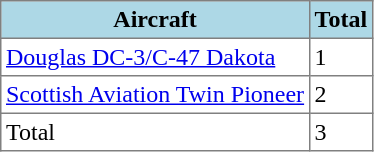<table class="toccolours" border="1" cellpadding="3" style="border-collapse:collapse">
<tr bgcolor=lightblue>
<th>Aircraft</th>
<th>Total</th>
</tr>
<tr>
<td><a href='#'>Douglas DC-3/C-47 Dakota</a></td>
<td>1</td>
</tr>
<tr>
<td><a href='#'>Scottish Aviation Twin Pioneer</a></td>
<td>2</td>
</tr>
<tr>
<td>Total</td>
<td>3</td>
</tr>
</table>
